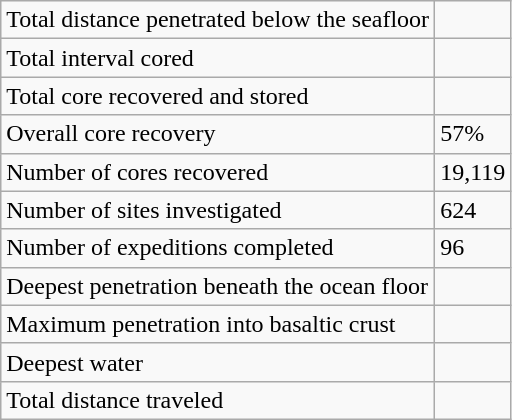<table class="wikitable">
<tr>
<td>Total distance penetrated below the seafloor</td>
<td></td>
</tr>
<tr>
<td>Total interval cored</td>
<td></td>
</tr>
<tr>
<td>Total core recovered and stored</td>
<td></td>
</tr>
<tr>
<td>Overall core recovery</td>
<td>57%</td>
</tr>
<tr>
<td>Number of cores recovered</td>
<td>19,119</td>
</tr>
<tr>
<td>Number of sites investigated</td>
<td>624</td>
</tr>
<tr>
<td>Number of expeditions completed</td>
<td>96</td>
</tr>
<tr>
<td>Deepest penetration beneath the ocean floor</td>
<td></td>
</tr>
<tr>
<td>Maximum penetration into basaltic crust</td>
<td></td>
</tr>
<tr>
<td>Deepest water</td>
<td></td>
</tr>
<tr>
<td>Total distance traveled</td>
<td></td>
</tr>
</table>
